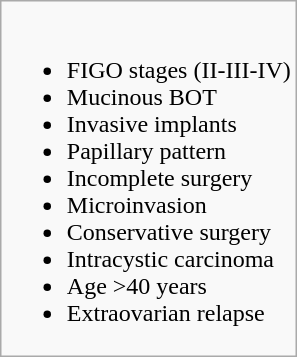<table class="wikitable" align="right">
<tr>
<td><br><ul><li>FIGO stages (II-III-IV)</li><li>Mucinous BOT</li><li>Invasive implants</li><li>Papillary pattern</li><li>Incomplete surgery</li><li>Microinvasion</li><li>Conservative surgery</li><li>Intracystic carcinoma</li><li>Age >40 years</li><li>Extraovarian relapse</li></ul></td>
</tr>
</table>
